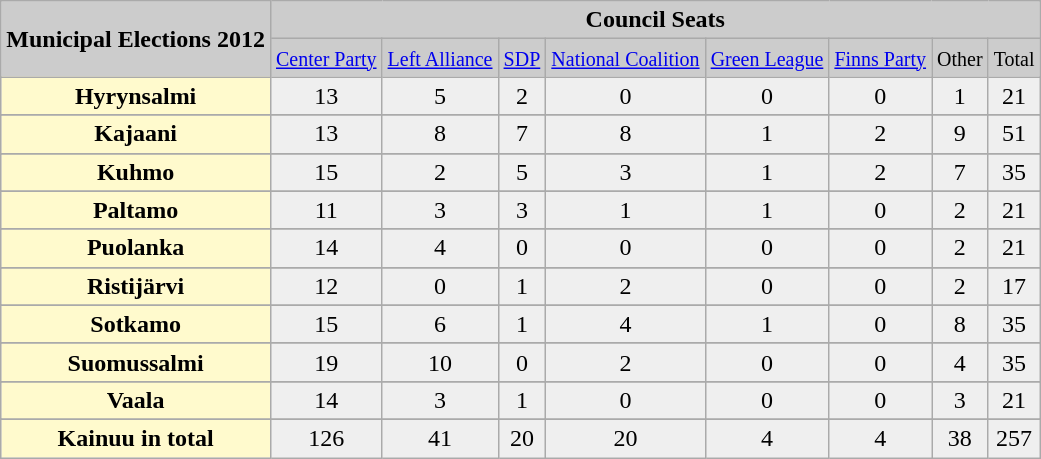<table class="wikitable">
<tr>
<td style=background:#cccccc align=center rowspan=2><strong>Municipal Elections 2012</strong></td>
<td style=background:#cccccc align=center colspan=10><strong>Council Seats</strong></td>
</tr>
<tr style=background:#cccccc align=center>
<td><small><a href='#'>Center Party</a></small></td>
<td><small><a href='#'>Left Alliance</a></small></td>
<td><small><a href='#'>SDP</a></small></td>
<td><small><a href='#'>National Coalition</a></small></td>
<td><small><a href='#'>Green League</a></small></td>
<td><small><a href='#'>Finns Party</a></small></td>
<td><small>Other</small></td>
<td><small>Total</small></td>
</tr>
<tr style=background:#efefef align=center>
<td style="background:#fffacd;"><strong>Hyrynsalmi</strong></td>
<td>13</td>
<td>5</td>
<td>2</td>
<td>0</td>
<td>0</td>
<td>0</td>
<td>1</td>
<td>21</td>
</tr>
<tr ->
</tr>
<tr style=background:#efefef align=center>
<td style="background:#fffacd;"><strong>Kajaani</strong></td>
<td>13</td>
<td>8</td>
<td>7</td>
<td>8</td>
<td>1</td>
<td>2</td>
<td>9</td>
<td>51</td>
</tr>
<tr ->
</tr>
<tr style=background:#efefef align=center>
<td style="background:#fffacd;"><strong>Kuhmo</strong></td>
<td>15</td>
<td>2</td>
<td>5</td>
<td>3</td>
<td>1</td>
<td>2</td>
<td>7</td>
<td>35</td>
</tr>
<tr ->
</tr>
<tr style=background:#efefef align=center>
<td style="background:#fffacd;"><strong>Paltamo</strong></td>
<td>11</td>
<td>3</td>
<td>3</td>
<td>1</td>
<td>1</td>
<td>0</td>
<td>2</td>
<td>21</td>
</tr>
<tr ->
</tr>
<tr style=background:#efefef align=center>
<td style="background:#fffacd;"><strong>Puolanka</strong></td>
<td>14</td>
<td>4</td>
<td>0</td>
<td>0</td>
<td>0</td>
<td>0</td>
<td>2</td>
<td>21</td>
</tr>
<tr ->
</tr>
<tr style=background:#efefef align=center>
<td style="background:#fffacd;"><strong>Ristijärvi</strong></td>
<td>12</td>
<td>0</td>
<td>1</td>
<td>2</td>
<td>0</td>
<td>0</td>
<td>2</td>
<td>17</td>
</tr>
<tr ->
</tr>
<tr style=background:#efefef align=center>
<td style="background:#fffacd;"><strong>Sotkamo</strong></td>
<td>15</td>
<td>6</td>
<td>1</td>
<td>4</td>
<td>1</td>
<td>0</td>
<td>8</td>
<td>35</td>
</tr>
<tr ->
</tr>
<tr style=background:#efefef align=center>
<td style="background:#fffacd;"><strong>Suomussalmi</strong></td>
<td>19</td>
<td>10</td>
<td>0</td>
<td>2</td>
<td>0</td>
<td>0</td>
<td>4</td>
<td>35</td>
</tr>
<tr ->
</tr>
<tr style=background:#efefef align=center>
<td style="background:#fffacd;"><strong>Vaala</strong></td>
<td>14</td>
<td>3</td>
<td>1</td>
<td>0</td>
<td>0</td>
<td>0</td>
<td>3</td>
<td>21</td>
</tr>
<tr ->
</tr>
<tr style=background:#efefef align=center>
<td style="background:#fffacd;"><strong>Kainuu in total</strong></td>
<td>126</td>
<td>41</td>
<td>20</td>
<td>20</td>
<td>4</td>
<td>4</td>
<td>38</td>
<td>257</td>
</tr>
</table>
